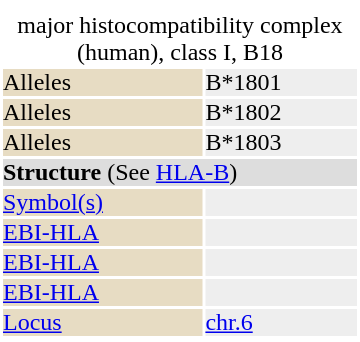<table id="drugInfoBox" style="float: right; clear: right; margin: 0 0 0.5em 1em; background: #ffffff;" class="toccolours" border=0 cellpadding=0 align=right width="240px">
<tr>
<td align="center" colspan="3"></td>
</tr>
<tr style="text-align: center; line-height: 1.00;background:#eeeeee">
<td colspan="3" color="white"></td>
</tr>
<tr>
<td align="center" colspan="2"></td>
</tr>
<tr>
<td align="center" colspan="2"><div>major histocompatibility complex (human), class I, B18</div></td>
</tr>
<tr>
<td bgcolor="#e7dcc3">Alleles</td>
<td bgcolor="#eeeeee">B*1801 <br></td>
</tr>
<tr>
<td bgcolor="#e7dcc3">Alleles</td>
<td bgcolor="#eeeeee">B*1802 <br></td>
</tr>
<tr>
<td bgcolor="#e7dcc3">Alleles</td>
<td bgcolor="#eeeeee">B*1803 <br></td>
</tr>
<tr>
<td colspan="2" bgcolor="#dddddd"><strong>Structure</strong> (See <a href='#'>HLA-B</a>)</td>
</tr>
<tr>
<td bgcolor="#e7dcc3"><a href='#'>Symbol(s)</a></td>
<td bgcolor="#eeeeee"></td>
</tr>
<tr>
<td bgcolor="#e7dcc3"><a href='#'>EBI-HLA</a></td>
<td bgcolor="#eeeeee"></td>
</tr>
<tr>
<td bgcolor="#e7dcc3"><a href='#'>EBI-HLA</a></td>
<td bgcolor="#eeeeee"></td>
</tr>
<tr>
<td bgcolor="#e7dcc3"><a href='#'>EBI-HLA</a></td>
<td bgcolor="#eeeeee"></td>
</tr>
<tr>
<td bgcolor="#e7dcc3"><a href='#'>Locus</a></td>
<td bgcolor="#eeeeee"><a href='#'>chr.6</a> <em></em></td>
</tr>
<tr>
</tr>
</table>
